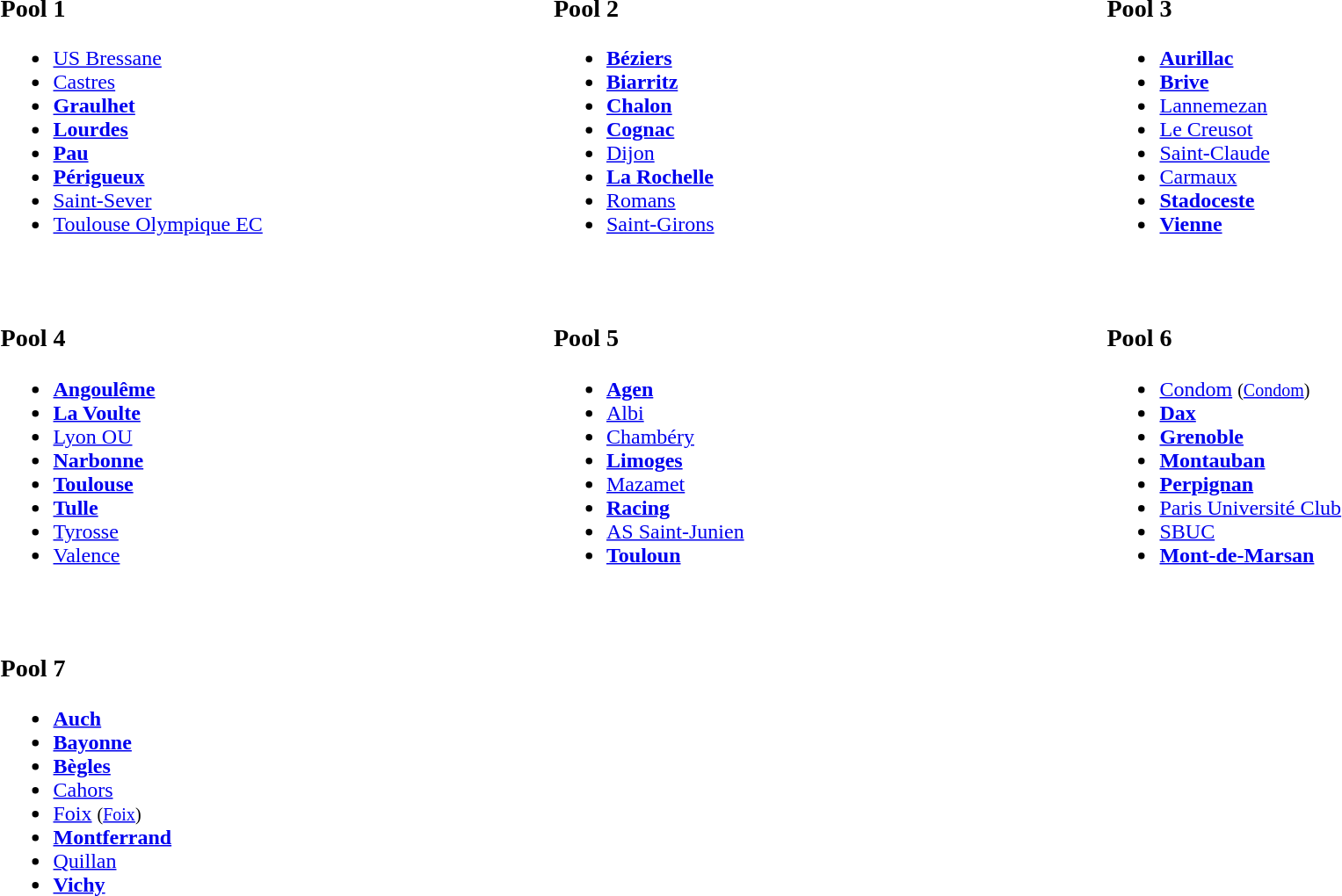<table width="100%" align="center" border="0" cellpadding="4" cellspacing="5">
<tr valign="top" align="left">
<td width="33%"><br><h3>Pool 1</h3><ul><li><a href='#'>US Bressane</a></li><li><a href='#'>Castres</a></li><li><strong><a href='#'>Graulhet</a></strong></li><li><strong><a href='#'>Lourdes</a></strong></li><li><strong><a href='#'>Pau</a></strong></li><li><strong><a href='#'>Périgueux</a></strong></li><li><a href='#'>Saint-Sever</a></li><li><a href='#'>Toulouse Olympique EC</a></li></ul></td>
<td width="33%"><br><h3>Pool 2</h3><ul><li><strong><a href='#'>Béziers</a></strong></li><li><strong><a href='#'>Biarritz</a> </strong></li><li><strong><a href='#'>Chalon</a></strong></li><li><strong><a href='#'>Cognac</a></strong></li><li><a href='#'>Dijon</a></li><li><strong><a href='#'>La Rochelle</a></strong></li><li><a href='#'>Romans</a></li><li><a href='#'>Saint-Girons</a></li></ul></td>
<td width="33%"><br><h3>Pool 3</h3><ul><li><strong><a href='#'>Aurillac</a></strong></li><li><strong><a href='#'>Brive</a></strong></li><li><a href='#'>Lannemezan</a></li><li><a href='#'>Le Creusot</a></li><li><a href='#'>Saint-Claude</a></li><li><a href='#'>Carmaux</a></li><li><strong><a href='#'>Stadoceste</a></strong></li><li><strong><a href='#'>Vienne</a></strong></li></ul></td>
</tr>
<tr valign="top" align="left">
<td width="33%"><br><h3>Pool 4</h3><ul><li><strong><a href='#'>Angoulême</a></strong></li><li><strong><a href='#'>La Voulte</a></strong></li><li><a href='#'>Lyon OU</a></li><li><strong><a href='#'>Narbonne</a></strong></li><li><strong><a href='#'>Toulouse</a></strong></li><li><strong><a href='#'>Tulle</a></strong></li><li><a href='#'>Tyrosse</a></li><li><a href='#'>Valence</a></li></ul></td>
<td width="33%"><br><h3>Pool 5</h3><ul><li><strong><a href='#'>Agen</a></strong></li><li><a href='#'>Albi</a></li><li><a href='#'>Chambéry</a></li><li><strong><a href='#'>Limoges</a></strong></li><li><a href='#'>Mazamet</a></li><li><strong><a href='#'>Racing</a></strong></li><li><a href='#'>AS Saint-Junien</a></li><li><strong><a href='#'>Touloun</a></strong></li></ul></td>
<td width="33%"><br><h3>Pool 6</h3><ul><li><a href='#'>Condom</a> <small>(<a href='#'>Condom</a>)</small></li><li><strong><a href='#'>Dax</a></strong></li><li><strong><a href='#'>Grenoble</a></strong></li><li><strong><a href='#'>Montauban</a></strong></li><li><strong><a href='#'>Perpignan</a></strong></li><li><a href='#'>Paris Université Club</a></li><li><a href='#'>SBUC</a></li><li><strong><a href='#'>Mont-de-Marsan</a></strong></li></ul></td>
</tr>
<tr valign="top" align="left">
<td width="33%"><br><h3>Pool 7</h3><ul><li><strong><a href='#'>Auch</a></strong></li><li><strong><a href='#'>Bayonne</a></strong></li><li><strong><a href='#'>Bègles</a></strong></li><li><a href='#'>Cahors</a></li><li><a href='#'>Foix</a> <small>(<a href='#'>Foix</a>)</small></li><li><strong><a href='#'>Montferrand</a></strong></li><li><a href='#'>Quillan</a></li><li><strong><a href='#'>Vichy</a></strong></li></ul></td>
<td width="33%"></td>
<td width="33%"></td>
</tr>
</table>
